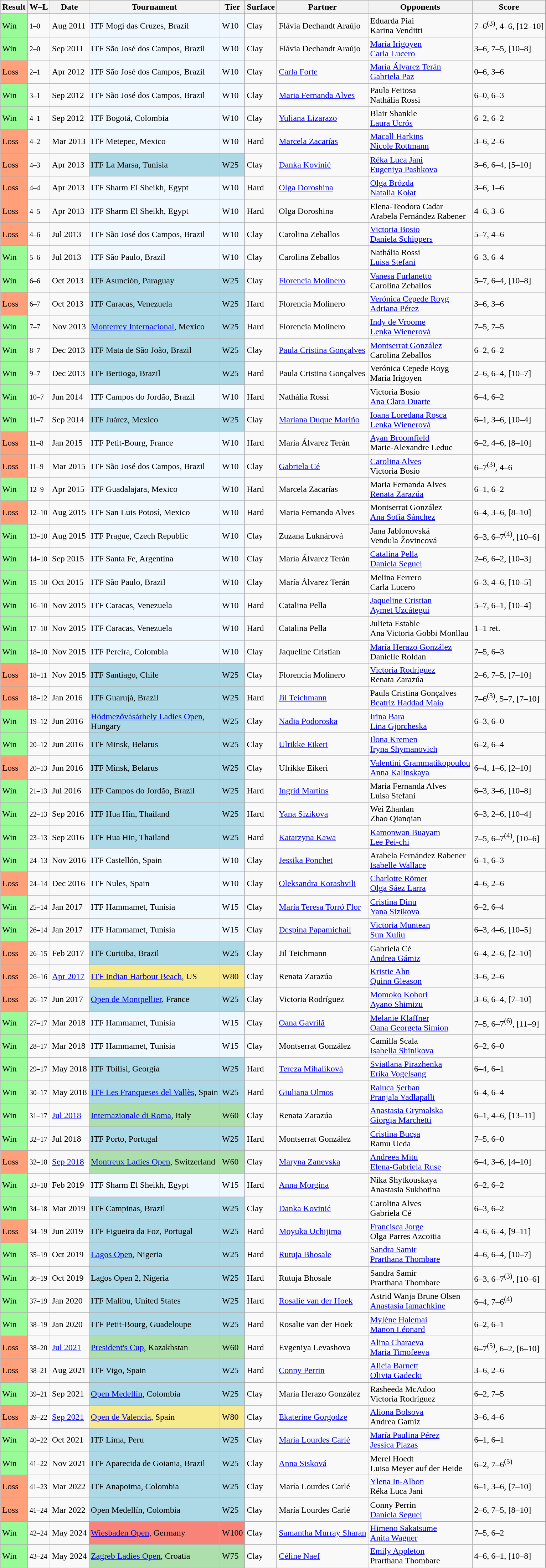<table class="sortable wikitable nowrap">
<tr>
<th>Result</th>
<th class="unsortable">W–L</th>
<th>Date</th>
<th>Tournament</th>
<th>Tier</th>
<th>Surface</th>
<th>Partner</th>
<th>Opponents</th>
<th class="unsortable">Score</th>
</tr>
<tr>
<td style="background:#98fb98;">Win</td>
<td><small>1–0</small></td>
<td>Aug 2011</td>
<td style="background:#f0f8ff;">ITF Mogi das Cruzes, Brazil</td>
<td style="background:#f0f8ff;">W10</td>
<td>Clay</td>
<td> Flávia Dechandt Araújo</td>
<td> Eduarda Piai <br>  Karina Venditti</td>
<td>7–6<sup>(3)</sup>, 4–6, [12–10]</td>
</tr>
<tr>
<td style="background:#98fb98;">Win</td>
<td><small>2–0</small></td>
<td>Sep 2011</td>
<td style="background:#f0f8ff;">ITF São José dos Campos, Brazil</td>
<td style="background:#f0f8ff;">W10</td>
<td>Clay</td>
<td> Flávia Dechandt Araújo</td>
<td> <a href='#'>María Irigoyen</a> <br>  <a href='#'>Carla Lucero</a></td>
<td>3–6, 7–5, [10–8]</td>
</tr>
<tr>
<td style="background:#ffa07a;">Loss</td>
<td><small>2–1</small></td>
<td>Apr 2012</td>
<td style="background:#f0f8ff;">ITF São José dos Campos, Brazil</td>
<td style="background:#f0f8ff;">W10</td>
<td>Clay</td>
<td> <a href='#'>Carla Forte</a></td>
<td> <a href='#'>María Álvarez Terán</a> <br>  <a href='#'>Gabriela Paz</a></td>
<td>0–6, 3–6</td>
</tr>
<tr>
<td style="background:#98fb98;">Win</td>
<td><small>3–1</small></td>
<td>Sep 2012</td>
<td style="background:#f0f8ff;">ITF São José dos Campos, Brazil</td>
<td style="background:#f0f8ff;">W10</td>
<td>Clay</td>
<td> <a href='#'>Maria Fernanda Alves</a></td>
<td> Paula Feitosa <br>  Nathália Rossi</td>
<td>6–0, 6–3</td>
</tr>
<tr>
<td style="background:#98fb98;">Win</td>
<td><small>4–1</small></td>
<td>Sep 2012</td>
<td style="background:#f0f8ff;">ITF Bogotá, Colombia</td>
<td style="background:#f0f8ff;">W10</td>
<td>Clay</td>
<td> <a href='#'>Yuliana Lizarazo</a></td>
<td> Blair Shankle <br>  <a href='#'>Laura Ucrós</a></td>
<td>6–2, 6–2</td>
</tr>
<tr>
<td style="background:#ffa07a;">Loss</td>
<td><small>4–2</small></td>
<td>Mar 2013</td>
<td style="background:#f0f8ff;">ITF Metepec, Mexico</td>
<td style="background:#f0f8ff;">W10</td>
<td>Hard</td>
<td> <a href='#'>Marcela Zacarías</a></td>
<td> <a href='#'>Macall Harkins</a> <br>  <a href='#'>Nicole Rottmann</a></td>
<td>3–6, 2–6</td>
</tr>
<tr>
<td style="background:#ffa07a;">Loss</td>
<td><small>4–3</small></td>
<td>Apr 2013</td>
<td style="background:lightblue;">ITF La Marsa, Tunisia</td>
<td style="background:lightblue;">W25</td>
<td>Clay</td>
<td> <a href='#'>Danka Kovinić</a></td>
<td> <a href='#'>Réka Luca Jani</a> <br>  <a href='#'>Eugeniya Pashkova</a></td>
<td>3–6, 6–4, [5–10]</td>
</tr>
<tr>
<td style="background:#ffa07a;">Loss</td>
<td><small>4–4</small></td>
<td>Apr 2013</td>
<td style="background:#f0f8ff;">ITF Sharm El Sheikh, Egypt</td>
<td style="background:#f0f8ff;">W10</td>
<td>Hard</td>
<td> <a href='#'>Olga Doroshina</a></td>
<td> <a href='#'>Olga Brózda</a> <br>  <a href='#'>Natalia Kołat</a></td>
<td>3–6, 1–6</td>
</tr>
<tr>
<td style="background:#ffa07a;">Loss</td>
<td><small>4–5</small></td>
<td>Apr 2013</td>
<td style="background:#f0f8ff;">ITF Sharm El Sheikh, Egypt</td>
<td style="background:#f0f8ff;">W10</td>
<td>Hard</td>
<td> Olga Doroshina</td>
<td> Elena-Teodora Cadar <br>  Arabela Fernández Rabener</td>
<td>4–6, 3–6</td>
</tr>
<tr>
<td style="background:#ffa07a;">Loss</td>
<td><small>4–6</small></td>
<td>Jul 2013</td>
<td style="background:#f0f8ff;">ITF São José dos Campos, Brazil</td>
<td style="background:#f0f8ff;">W10</td>
<td>Clay</td>
<td> Carolina Zeballos</td>
<td> <a href='#'>Victoria Bosio</a> <br>  <a href='#'>Daniela Schippers</a></td>
<td>5–7, 4–6</td>
</tr>
<tr>
<td style="background:#98fb98;">Win</td>
<td><small>5–6</small></td>
<td>Jul 2013</td>
<td style="background:#f0f8ff;">ITF São Paulo, Brazil</td>
<td style="background:#f0f8ff;">W10</td>
<td>Clay</td>
<td> Carolina Zeballos</td>
<td> Nathália Rossi <br>  <a href='#'>Luisa Stefani</a></td>
<td>6–3, 6–4</td>
</tr>
<tr>
<td style="background:#98fb98;">Win</td>
<td><small>6–6</small></td>
<td>Oct 2013</td>
<td style="background:lightblue;">ITF Asunción, Paraguay</td>
<td style="background:lightblue;">W25</td>
<td>Clay</td>
<td> <a href='#'>Florencia Molinero</a></td>
<td> <a href='#'>Vanesa Furlanetto</a> <br>  Carolina Zeballos</td>
<td>5–7, 6–4, [10–8]</td>
</tr>
<tr>
<td style="background:#ffa07a;">Loss</td>
<td><small>6–7</small></td>
<td>Oct 2013</td>
<td style="background:lightblue;">ITF Caracas, Venezuela</td>
<td style="background:lightblue;">W25</td>
<td>Hard</td>
<td> Florencia Molinero</td>
<td> <a href='#'>Verónica Cepede Royg</a> <br>  <a href='#'>Adriana Pérez</a></td>
<td>3–6, 3–6</td>
</tr>
<tr>
<td style="background:#98fb98;">Win</td>
<td><small>7–7</small></td>
<td>Nov 2013</td>
<td style="background:lightblue;"><a href='#'>Monterrey Internacional</a>, Mexico</td>
<td style="background:lightblue;">W25</td>
<td>Hard</td>
<td> Florencia Molinero</td>
<td> <a href='#'>Indy de Vroome</a> <br>  <a href='#'>Lenka Wienerová</a></td>
<td>7–5, 7–5</td>
</tr>
<tr>
<td style="background:#98fb98;">Win</td>
<td><small>8–7</small></td>
<td>Dec 2013</td>
<td style="background:lightblue;">ITF Mata de São João, Brazil</td>
<td style="background:lightblue;">W25</td>
<td>Clay</td>
<td> <a href='#'>Paula Cristina Gonçalves</a></td>
<td> <a href='#'>Montserrat González</a> <br>  Carolina Zeballos</td>
<td>6–2, 6–2</td>
</tr>
<tr>
<td style="background:#98fb98;">Win</td>
<td><small>9–7</small></td>
<td>Dec 2013</td>
<td style="background:lightblue;">ITF Bertioga, Brazil</td>
<td style="background:lightblue;">W25</td>
<td>Hard</td>
<td> Paula Cristina Gonçalves</td>
<td> Verónica Cepede Royg <br>  María Irigoyen</td>
<td>2–6, 6–4, [10–7]</td>
</tr>
<tr>
<td style="background:#98fb98;">Win</td>
<td><small>10–7</small></td>
<td>Jun 2014</td>
<td style="background:#f0f8ff;">ITF Campos do Jordão, Brazil</td>
<td style="background:#f0f8ff;">W10</td>
<td>Hard</td>
<td> Nathália Rossi</td>
<td> Victoria Bosio <br>  <a href='#'>Ana Clara Duarte</a></td>
<td>6–4, 6–2</td>
</tr>
<tr>
<td style="background:#98fb98;">Win</td>
<td><small>11–7</small></td>
<td>Sep 2014</td>
<td style="background:lightblue;">ITF Juárez, Mexico</td>
<td style="background:lightblue;">W25</td>
<td>Clay</td>
<td> <a href='#'>Mariana Duque Mariño</a></td>
<td> <a href='#'>Ioana Loredana Roșca</a> <br>  <a href='#'>Lenka Wienerová</a></td>
<td>6–1, 3–6, [10–4]</td>
</tr>
<tr>
<td style="background:#ffa07a;">Loss</td>
<td><small>11–8</small></td>
<td>Jan 2015</td>
<td style="background:#f0f8ff;">ITF Petit-Bourg, France</td>
<td style="background:#f0f8ff;">W10</td>
<td>Hard</td>
<td> María Álvarez Terán</td>
<td> <a href='#'>Ayan Broomfield</a> <br>  Marie-Alexandre Leduc</td>
<td>6–2, 4–6, [8–10]</td>
</tr>
<tr>
<td style="background:#ffa07a;">Loss</td>
<td><small>11–9</small></td>
<td>Mar 2015</td>
<td style="background:#f0f8ff;">ITF São José dos Campos, Brazil</td>
<td style="background:#f0f8ff;">W10</td>
<td>Clay</td>
<td> <a href='#'>Gabriela Cé</a></td>
<td> <a href='#'>Carolina Alves</a> <br>  Victoria Bosio</td>
<td>6–7<sup>(3)</sup>, 4–6</td>
</tr>
<tr>
<td style="background:#98fb98;">Win</td>
<td><small>12–9</small></td>
<td>Apr 2015</td>
<td style="background:#f0f8ff;">ITF Guadalajara, Mexico</td>
<td style="background:#f0f8ff;">W10</td>
<td>Hard</td>
<td> Marcela Zacarías</td>
<td> Maria Fernanda Alves <br>  <a href='#'>Renata Zarazúa</a></td>
<td>6–1, 6–2</td>
</tr>
<tr>
<td style="background:#ffa07a;">Loss</td>
<td><small>12–10</small></td>
<td>Aug 2015</td>
<td style="background:#f0f8ff;">ITF San Luis Potosí, Mexico</td>
<td style="background:#f0f8ff;">W10</td>
<td>Hard</td>
<td> Maria Fernanda Alves</td>
<td> Montserrat González <br>  <a href='#'>Ana Sofía Sánchez</a></td>
<td>6–4, 3–6, [8–10]</td>
</tr>
<tr>
<td style="background:#98fb98;">Win</td>
<td><small>13–10</small></td>
<td>Aug 2015</td>
<td style="background:#f0f8ff;">ITF Prague, Czech Republic</td>
<td style="background:#f0f8ff;">W10</td>
<td>Clay</td>
<td> Zuzana Luknárová</td>
<td> Jana Jablonovská <br>  Vendula Žovincová</td>
<td>6–3, 6–7<sup>(4)</sup>, [10–6]</td>
</tr>
<tr>
<td style="background:#98fb98;">Win</td>
<td><small>14–10</small></td>
<td>Sep 2015</td>
<td style="background:#f0f8ff;">ITF Santa Fe, Argentina</td>
<td style="background:#f0f8ff;">W10</td>
<td>Clay</td>
<td> María Álvarez Terán</td>
<td> <a href='#'>Catalina Pella</a> <br>  <a href='#'>Daniela Seguel</a></td>
<td>2–6, 6–2, [10–3]</td>
</tr>
<tr>
<td style="background:#98fb98;">Win</td>
<td><small>15–10</small></td>
<td>Oct 2015</td>
<td style="background:#f0f8ff;">ITF São Paulo, Brazil</td>
<td style="background:#f0f8ff;">W10</td>
<td>Clay</td>
<td> María Álvarez Terán</td>
<td> Melina Ferrero <br>  Carla Lucero</td>
<td>6–3, 4–6, [10–5]</td>
</tr>
<tr>
<td style="background:#98fb98;">Win</td>
<td><small>16–10</small></td>
<td>Nov 2015</td>
<td style="background:#f0f8ff;">ITF Caracas, Venezuela</td>
<td style="background:#f0f8ff;">W10</td>
<td>Hard</td>
<td> Catalina Pella</td>
<td> <a href='#'>Jaqueline Cristian</a> <br>  <a href='#'>Aymet Uzcátegui</a></td>
<td>5–7, 6–1, [10–4]</td>
</tr>
<tr>
<td style="background:#98fb98;">Win</td>
<td><small>17–10</small></td>
<td>Nov 2015</td>
<td style="background:#f0f8ff;">ITF Caracas, Venezuela</td>
<td style="background:#f0f8ff;">W10</td>
<td>Hard</td>
<td> Catalina Pella</td>
<td> Julieta Estable <br>  Ana Victoria Gobbi Monllau</td>
<td>1–1 ret.</td>
</tr>
<tr>
<td style="background:#98fb98;">Win</td>
<td><small>18–10</small></td>
<td>Nov 2015</td>
<td style="background:#f0f8ff;">ITF Pereira, Colombia</td>
<td style="background:#f0f8ff;">W10</td>
<td>Clay</td>
<td> Jaqueline Cristian</td>
<td> <a href='#'>María Herazo González</a> <br>  Danielle Roldan</td>
<td>7–5, 6–3</td>
</tr>
<tr>
<td style="background:#ffa07a;">Loss</td>
<td><small>18–11</small></td>
<td>Nov 2015</td>
<td style="background:lightblue;">ITF Santiago, Chile</td>
<td style="background:lightblue;">W25</td>
<td>Clay</td>
<td> Florencia Molinero</td>
<td> <a href='#'>Victoria Rodríguez</a> <br>  Renata Zarazúa</td>
<td>2–6, 7–5, [7–10]</td>
</tr>
<tr>
<td style="background:#ffa07a;">Loss</td>
<td><small>18–12</small></td>
<td>Jan 2016</td>
<td style="background:lightblue;">ITF Guarujá, Brazil</td>
<td style="background:lightblue;">W25</td>
<td>Hard</td>
<td> <a href='#'>Jil Teichmann</a></td>
<td> Paula Cristina Gonçalves <br>  <a href='#'>Beatriz Haddad Maia</a></td>
<td>7–6<sup>(3)</sup>, 5–7, [7–10]</td>
</tr>
<tr>
<td style="background:#98fb98;">Win</td>
<td><small>19–12</small></td>
<td>Jun 2016</td>
<td style="background:lightblue;"><a href='#'>Hódmezővásárhely Ladies Open</a>, <br>Hungary</td>
<td style="background:lightblue;">W25</td>
<td>Clay</td>
<td> <a href='#'>Nadia Podoroska</a></td>
<td> <a href='#'>Irina Bara</a> <br>  <a href='#'>Lina Gjorcheska</a></td>
<td>6–3, 6–0</td>
</tr>
<tr>
<td style="background:#98fb98;">Win</td>
<td><small>20–12</small></td>
<td>Jun 2016</td>
<td style="background:lightblue;">ITF Minsk, Belarus</td>
<td style="background:lightblue;">W25</td>
<td>Clay</td>
<td> <a href='#'>Ulrikke Eikeri</a></td>
<td> <a href='#'>Ilona Kremen</a> <br>  <a href='#'>Iryna Shymanovich</a></td>
<td>6–2, 6–4</td>
</tr>
<tr>
<td style="background:#ffa07a;">Loss</td>
<td><small>20–13</small></td>
<td>Jun 2016</td>
<td style="background:lightblue;">ITF Minsk, Belarus</td>
<td style="background:lightblue;">W25</td>
<td>Clay</td>
<td> Ulrikke Eikeri</td>
<td> <a href='#'>Valentini Grammatikopoulou</a> <br>  <a href='#'>Anna Kalinskaya</a></td>
<td>6–4, 1–6, [2–10]</td>
</tr>
<tr>
<td style="background:#98fb98;">Win</td>
<td><small>21–13</small></td>
<td>Jul 2016</td>
<td style="background:lightblue;">ITF Campos do Jordão, Brazil</td>
<td style="background:lightblue;">W25</td>
<td>Hard</td>
<td> <a href='#'>Ingrid Martins</a></td>
<td> Maria Fernanda Alves <br>  Luisa Stefani</td>
<td>6–3, 3–6, [10–8]</td>
</tr>
<tr>
<td style="background:#98fb98;">Win</td>
<td><small>22–13</small></td>
<td>Sep 2016</td>
<td style="background:lightblue;">ITF Hua Hin, Thailand</td>
<td style="background:lightblue;">W25</td>
<td>Hard</td>
<td> <a href='#'>Yana Sizikova</a></td>
<td> Wei Zhanlan <br>  Zhao Qianqian</td>
<td>6–3, 2–6, [10–4]</td>
</tr>
<tr>
<td style="background:#98fb98;">Win</td>
<td><small>23–13</small></td>
<td>Sep 2016</td>
<td style="background:lightblue;">ITF Hua Hin, Thailand</td>
<td style="background:lightblue;">W25</td>
<td>Hard</td>
<td> <a href='#'>Katarzyna Kawa</a></td>
<td> <a href='#'>Kamonwan Buayam</a> <br>  <a href='#'>Lee Pei-chi</a></td>
<td>7–5, 6–7<sup>(4)</sup>, [10–6]</td>
</tr>
<tr>
<td style="background:#98fb98;">Win</td>
<td><small>24–13</small></td>
<td>Nov 2016</td>
<td style="background:#f0f8ff;">ITF Castellón, Spain</td>
<td style="background:#f0f8ff;">W10</td>
<td>Clay</td>
<td> <a href='#'>Jessika Ponchet</a></td>
<td> Arabela Fernández Rabener <br>  <a href='#'>Isabelle Wallace</a></td>
<td>6–1, 6–3</td>
</tr>
<tr>
<td style="background:#ffa07a;">Loss</td>
<td><small>24–14</small></td>
<td>Dec 2016</td>
<td style="background:#f0f8ff;">ITF Nules, Spain</td>
<td style="background:#f0f8ff;">W10</td>
<td>Clay</td>
<td> <a href='#'>Oleksandra Korashvili</a></td>
<td> <a href='#'>Charlotte Römer</a> <br>  <a href='#'>Olga Sáez Larra</a></td>
<td>4–6, 2–6</td>
</tr>
<tr>
<td style="background:#98fb98;">Win</td>
<td><small>25–14</small></td>
<td>Jan 2017</td>
<td style="background:#f0f8ff;">ITF Hammamet, Tunisia</td>
<td style="background:#f0f8ff;">W15</td>
<td>Clay</td>
<td> <a href='#'>María Teresa Torró Flor</a></td>
<td> <a href='#'>Cristina Dinu</a> <br>  <a href='#'>Yana Sizikova</a></td>
<td>6–2, 6–4</td>
</tr>
<tr>
<td style="background:#98fb98;">Win</td>
<td><small>26–14</small></td>
<td>Jan 2017</td>
<td style="background:#f0f8ff;">ITF Hammamet, Tunisia</td>
<td style="background:#f0f8ff;">W15</td>
<td>Clay</td>
<td> <a href='#'>Despina Papamichail</a></td>
<td> <a href='#'>Victoria Muntean</a> <br>  <a href='#'>Sun Xuliu</a></td>
<td>6–3, 4–6, [10–5]</td>
</tr>
<tr>
<td style="background:#ffa07a;">Loss</td>
<td><small>26–15</small></td>
<td>Feb 2017</td>
<td style="background:lightblue;">ITF Curitiba, Brazil</td>
<td style="background:lightblue;">W25</td>
<td>Clay</td>
<td> Jil Teichmann</td>
<td> Gabriela Cé <br>  <a href='#'>Andrea Gámiz</a></td>
<td>6–4, 2–6, [2–10]</td>
</tr>
<tr>
<td style="background:#ffa07a;">Loss</td>
<td><small>26–16</small></td>
<td><a href='#'>Apr 2017</a></td>
<td style="background:#f7e98e;"><a href='#'>ITF Indian Harbour Beach</a>, US</td>
<td style="background:#f7e98e;">W80</td>
<td>Clay</td>
<td> Renata Zarazúa</td>
<td> <a href='#'>Kristie Ahn</a> <br>  <a href='#'>Quinn Gleason</a></td>
<td>3–6, 2–6</td>
</tr>
<tr>
<td style="background:#ffa07a;">Loss</td>
<td><small>26–17</small></td>
<td>Jun 2017</td>
<td style="background:lightblue;"><a href='#'>Open de Montpellier</a>, France</td>
<td style="background:lightblue;">W25</td>
<td>Clay</td>
<td> Victoria Rodríguez</td>
<td> <a href='#'>Momoko Kobori</a> <br>  <a href='#'>Ayano Shimizu</a></td>
<td>3–6, 6–4, [7–10]</td>
</tr>
<tr>
<td style="background:#98fb98;">Win</td>
<td><small>27–17</small></td>
<td>Mar 2018</td>
<td style="background:#f0f8ff;">ITF Hammamet, Tunisia</td>
<td style="background:#f0f8ff;">W15</td>
<td>Clay</td>
<td> <a href='#'>Oana Gavrilă</a></td>
<td> <a href='#'>Melanie Klaffner</a> <br>  <a href='#'>Oana Georgeta Simion</a></td>
<td>7–5, 6–7<sup>(6)</sup>, [11–9]</td>
</tr>
<tr>
<td style="background:#98fb98;">Win</td>
<td><small>28–17</small></td>
<td>Mar 2018</td>
<td style="background:#f0f8ff;">ITF Hammamet, Tunisia</td>
<td style="background:#f0f8ff;">W15</td>
<td>Clay</td>
<td> Montserrat González</td>
<td> Camilla Scala <br>  <a href='#'>Isabella Shinikova</a></td>
<td>6–2, 6–0</td>
</tr>
<tr>
<td style="background:#98fb98;">Win</td>
<td><small>29–17</small></td>
<td>May 2018</td>
<td style="background:lightblue;">ITF Tbilisi, Georgia</td>
<td style="background:lightblue;">W25</td>
<td>Hard</td>
<td> <a href='#'>Tereza Mihalíková</a></td>
<td> <a href='#'>Sviatlana Pirazhenka</a> <br>  <a href='#'>Erika Vogelsang</a></td>
<td>6–4, 6–1</td>
</tr>
<tr>
<td style="background:#98fb98;">Win</td>
<td><small>30–17</small></td>
<td>May 2018</td>
<td style="background:lightblue;"><a href='#'>ITF Les Franqueses del Vallès</a>, Spain</td>
<td style="background:lightblue;">W25</td>
<td>Hard</td>
<td> <a href='#'>Giuliana Olmos</a></td>
<td> <a href='#'>Raluca Șerban</a> <br>  <a href='#'>Pranjala Yadlapalli</a></td>
<td>6–4, 6–4</td>
</tr>
<tr>
<td style="background:#98fb98;">Win</td>
<td><small>31–17</small></td>
<td><a href='#'>Jul 2018</a></td>
<td style="background:#addfad;"><a href='#'>Internazionale di Roma</a>, Italy</td>
<td style="background:#addfad;">W60</td>
<td>Clay</td>
<td> Renata Zarazúa</td>
<td> <a href='#'>Anastasia Grymalska</a> <br>  <a href='#'>Giorgia Marchetti</a></td>
<td>6–1, 4–6, [13–11]</td>
</tr>
<tr>
<td style="background:#98fb98;">Win</td>
<td><small>32–17</small></td>
<td>Jul 2018</td>
<td style="background:lightblue;">ITF Porto, Portugal</td>
<td style="background:lightblue;">W25</td>
<td>Hard</td>
<td> Montserrat González</td>
<td> <a href='#'>Cristina Bucșa</a> <br>  Ramu Ueda</td>
<td>7–5, 6–0</td>
</tr>
<tr>
<td style="background:#ffa07a;">Loss</td>
<td><small>32–18</small></td>
<td><a href='#'>Sep 2018</a></td>
<td style="background:#addfad;"><a href='#'>Montreux Ladies Open</a>, Switzerland</td>
<td style="background:#addfad;">W60</td>
<td>Clay</td>
<td> <a href='#'>Maryna Zanevska</a></td>
<td> <a href='#'>Andreea Mitu</a> <br>  <a href='#'>Elena-Gabriela Ruse</a></td>
<td>6–4, 3–6, [4–10]</td>
</tr>
<tr>
<td style="background:#98fb98;">Win</td>
<td><small>33–18</small></td>
<td>Feb 2019</td>
<td style="background:#f0f8ff;">ITF Sharm El Sheikh, Egypt</td>
<td style="background:#f0f8ff;">W15</td>
<td>Hard</td>
<td> <a href='#'>Anna Morgina</a></td>
<td> Nika Shytkouskaya <br>  Anastasia Sukhotina</td>
<td>6–2, 6–2</td>
</tr>
<tr>
<td style="background:#98fb98;">Win</td>
<td><small>34–18</small></td>
<td>Mar 2019</td>
<td style="background:lightblue;">ITF Campinas, Brazil</td>
<td style="background:lightblue;">W25</td>
<td>Clay</td>
<td> <a href='#'>Danka Kovinić</a></td>
<td> Carolina Alves <br>  Gabriela Cé</td>
<td>6–3, 6–2</td>
</tr>
<tr>
<td style="background:#ffa07a;">Loss</td>
<td><small>34–19</small></td>
<td>Jun 2019</td>
<td style="background:lightblue;">ITF Figueira da Foz, Portugal</td>
<td style="background:lightblue;">W25</td>
<td>Hard</td>
<td> <a href='#'>Moyuka Uchijima</a></td>
<td> <a href='#'>Francisca Jorge</a> <br>  Olga Parres Azcoitia</td>
<td>4–6, 6–4, [9–11]</td>
</tr>
<tr>
<td style="background:#98fb98;">Win</td>
<td><small>35–19</small></td>
<td>Oct 2019</td>
<td style="background:lightblue;"><a href='#'>Lagos Open</a>, Nigeria</td>
<td style="background:lightblue;">W25</td>
<td>Hard</td>
<td> <a href='#'>Rutuja Bhosale</a></td>
<td> <a href='#'>Sandra Samir</a> <br>  <a href='#'>Prarthana Thombare</a></td>
<td>4–6, 6–4, [10–7]</td>
</tr>
<tr>
<td style="background:#98fb98;">Win</td>
<td><small>36–19</small></td>
<td>Oct 2019</td>
<td style="background:lightblue;">Lagos Open 2, Nigeria</td>
<td style="background:lightblue;">W25</td>
<td>Hard</td>
<td> Rutuja Bhosale</td>
<td> Sandra Samir <br>  Prarthana Thombare</td>
<td>6–3, 6–7<sup>(3)</sup>, [10–6]</td>
</tr>
<tr>
<td style="background:#98fb98;">Win</td>
<td><small>37–19</small></td>
<td>Jan 2020</td>
<td style="background:lightblue;">ITF Malibu, United States</td>
<td style="background:lightblue;">W25</td>
<td>Hard</td>
<td> <a href='#'>Rosalie van der Hoek</a></td>
<td> Astrid Wanja Brune Olsen <br>  <a href='#'>Anastasia Iamachkine</a></td>
<td>6–4, 7–6<sup>(4)</sup></td>
</tr>
<tr>
<td style="background:#98fb98;">Win</td>
<td><small>38–19</small></td>
<td>Jan 2020</td>
<td style="background:lightblue;">ITF Petit-Bourg, Guadeloupe</td>
<td style="background:lightblue;">W25</td>
<td>Hard</td>
<td> Rosalie van der Hoek</td>
<td> <a href='#'>Mylène Halemai</a> <br>  <a href='#'>Manon Léonard</a></td>
<td>6–2, 6–1</td>
</tr>
<tr>
<td style="background:#ffa07a;">Loss</td>
<td><small>38–20</small></td>
<td><a href='#'>Jul 2021</a></td>
<td style="background:#addfad;"><a href='#'>President's Cup</a>, Kazakhstan</td>
<td style="background:#addfad;">W60</td>
<td>Hard</td>
<td> Evgeniya Levashova</td>
<td> <a href='#'>Alina Charaeva</a> <br>  <a href='#'>Maria Timofeeva</a></td>
<td>6–7<sup>(5)</sup>, 6–2, [6–10]</td>
</tr>
<tr>
<td style="background:#ffa07a;">Loss</td>
<td><small>38–21</small></td>
<td>Aug 2021</td>
<td style="background:lightblue;">ITF Vigo, Spain</td>
<td style="background:lightblue;">W25</td>
<td>Hard</td>
<td> <a href='#'>Conny Perrin</a></td>
<td> <a href='#'>Alicia Barnett</a> <br>  <a href='#'>Olivia Gadecki</a></td>
<td>3–6, 2–6</td>
</tr>
<tr>
<td style="background:#98fb98;">Win</td>
<td><small>39–21</small></td>
<td>Sep 2021</td>
<td style="background:lightblue;"><a href='#'>Open Medellín</a>, Colombia</td>
<td style="background:lightblue;">W25</td>
<td>Clay</td>
<td> María Herazo González</td>
<td> Rasheeda McAdoo <br>  Victoria Rodríguez</td>
<td>6–2, 7–5</td>
</tr>
<tr>
<td style="background:#ffa07a;">Loss</td>
<td><small>39–22</small></td>
<td><a href='#'>Sep 2021</a></td>
<td style="background:#f7e98e;"><a href='#'>Open de Valencia</a>, Spain</td>
<td style="background:#f7e98e;">W80</td>
<td>Clay</td>
<td> <a href='#'>Ekaterine Gorgodze</a></td>
<td> <a href='#'>Aliona Bolsova</a> <br>  Andrea Gamiz</td>
<td>3–6, 4–6</td>
</tr>
<tr>
<td style="background:#98fb98;">Win</td>
<td><small>40–22</small></td>
<td>Oct 2021</td>
<td style="background:lightblue;">ITF Lima, Peru</td>
<td style="background:lightblue;">W25</td>
<td>Clay</td>
<td> <a href='#'>María Lourdes Carlé</a></td>
<td> <a href='#'>María Paulina Pérez</a> <br>  <a href='#'>Jessica Plazas</a></td>
<td>6–1, 6–1</td>
</tr>
<tr>
<td style="background:#98fb98;">Win</td>
<td><small>41–22</small></td>
<td>Nov 2021</td>
<td style="background:lightblue;">ITF Aparecida de Goiania, Brazil</td>
<td style="background:lightblue;">W25</td>
<td>Clay</td>
<td> <a href='#'>Anna Sisková</a></td>
<td> Merel Hoedt <br>  Luisa Meyer auf der Heide</td>
<td>6–2, 7–6<sup>(5)</sup></td>
</tr>
<tr>
<td bgcolor=ffa07a>Loss</td>
<td><small>41–23</small></td>
<td>Mar 2022</td>
<td style="background:lightblue;">ITF Anapoima, Colombia</td>
<td style="background:lightblue;">W25</td>
<td>Clay</td>
<td> María Lourdes Carlé</td>
<td> <a href='#'>Ylena In-Albon</a> <br>  Réka Luca Jani</td>
<td>6–1, 3–6, [7–10]</td>
</tr>
<tr>
<td bgcolor=ffa07a>Loss</td>
<td><small>41–24</small></td>
<td>Mar 2022</td>
<td style="background:lightblue;">Open Medellín, Colombia</td>
<td style="background:lightblue;">W25</td>
<td>Clay</td>
<td> María Lourdes Carlé</td>
<td> Conny Perrin <br>  <a href='#'>Daniela Seguel</a></td>
<td>2–6, 7–5, [8–10]</td>
</tr>
<tr>
<td style="background:#98fb98;">Win</td>
<td><small>42–24</small></td>
<td>May 2024</td>
<td style="background:#f88379;"><a href='#'>Wiesbaden Open</a>, Germany</td>
<td style="background:#f88379;">W100</td>
<td>Clay</td>
<td> <a href='#'>Samantha Murray Sharan</a></td>
<td> <a href='#'>Himeno Sakatsume</a> <br>  <a href='#'>Anita Wagner</a></td>
<td>7–5, 6–2</td>
</tr>
<tr>
<td style="background:#98fb98;">Win</td>
<td><small>43–24</small></td>
<td>May 2024</td>
<td style="background:#addfad;"><a href='#'>Zagreb Ladies Open</a>, Croatia</td>
<td style="background:#addfad;">W75</td>
<td>Clay</td>
<td> <a href='#'>Céline Naef</a></td>
<td> <a href='#'>Emily Appleton</a> <br>  Prarthana Thombare</td>
<td>4–6, 6–1, [10–8]</td>
</tr>
</table>
